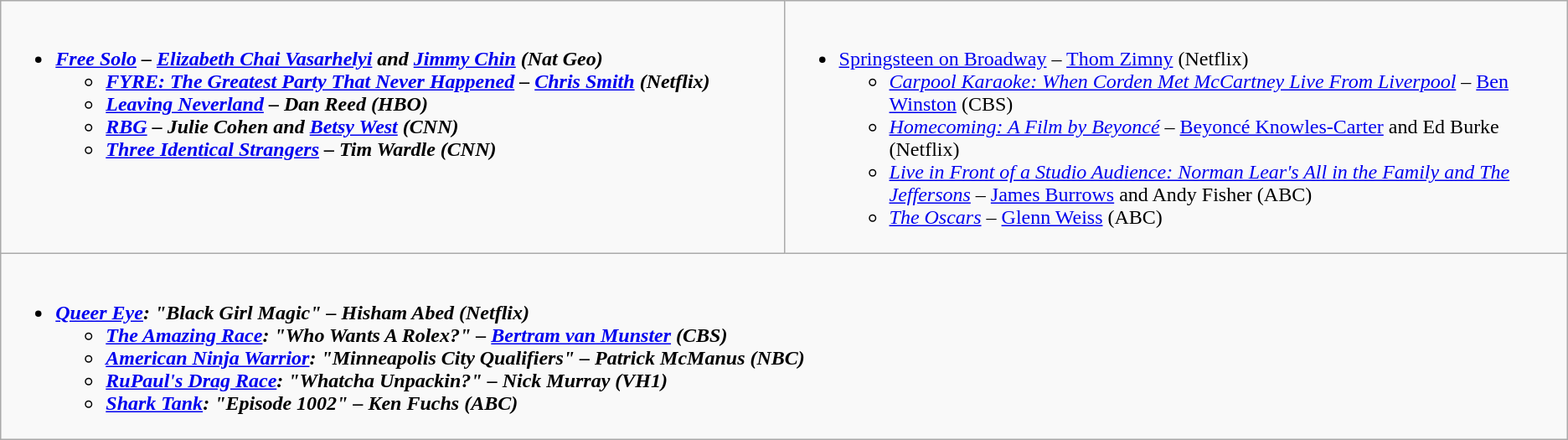<table class="wikitable">
<tr>
<td style="vertical-align:top;" width="50%"><br><ul><li><strong><em><a href='#'>Free Solo</a><em> – <a href='#'>Elizabeth Chai Vasarhelyi</a> and <a href='#'>Jimmy Chin</a> (Nat Geo)<strong><ul><li></em><a href='#'>FYRE: The Greatest Party That Never Happened</a><em> – <a href='#'>Chris Smith</a> (Netflix)</li><li></em><a href='#'>Leaving Neverland</a><em> – Dan Reed (HBO)</li><li></em><a href='#'>RBG</a><em> – Julie Cohen and <a href='#'>Betsy West</a> (CNN)</li><li></em><a href='#'>Three Identical Strangers</a><em> – Tim Wardle (CNN)</li></ul></li></ul></td>
<td style="vertical-align:top;" width="50%"><br><ul><li></em></strong><a href='#'>Springsteen on Broadway</a></em> – <a href='#'>Thom Zimny</a> (Netflix)</strong><ul><li><em><a href='#'>Carpool Karaoke: When Corden Met McCartney Live From Liverpool</a></em> – <a href='#'>Ben Winston</a> (CBS)</li><li><em><a href='#'>Homecoming: A Film by Beyoncé</a></em> – <a href='#'>Beyoncé Knowles-Carter</a> and Ed Burke (Netflix)</li><li><em><a href='#'>Live in Front of a Studio Audience: Norman Lear's All in the Family and The Jeffersons</a></em> – <a href='#'>James Burrows</a> and Andy Fisher (ABC)</li><li><em><a href='#'>The Oscars</a></em> – <a href='#'>Glenn Weiss</a> (ABC)</li></ul></li></ul></td>
</tr>
<tr>
<td style="vertical-align:top;" width="50%" colspan="2"><br><ul><li><strong><em><a href='#'>Queer Eye</a><em>: "Black Girl Magic" – Hisham Abed (Netflix)<strong><ul><li></em><a href='#'>The Amazing Race</a><em>: "Who Wants A Rolex?" – <a href='#'>Bertram van Munster</a> (CBS)</li><li></em><a href='#'>American Ninja Warrior</a><em>: "Minneapolis City Qualifiers" – Patrick McManus (NBC)</li><li></em><a href='#'>RuPaul's Drag Race</a><em>: "Whatcha Unpackin?" – Nick Murray (VH1)</li><li></em><a href='#'>Shark Tank</a><em>: "Episode 1002" – Ken Fuchs (ABC)</li></ul></li></ul></td>
</tr>
</table>
